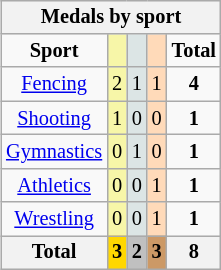<table class="wikitable" style="font-size:85%; float:right;">
<tr style="background:#efefef;">
<th colspan=7>Medals by sport</th>
</tr>
<tr style="text-align:center">
<td><strong>Sport</strong></td>
<td bgcolor=#f7f6a8></td>
<td bgcolor=#dce5e5></td>
<td bgcolor=#ffdab9></td>
<td><strong>Total</strong></td>
</tr>
<tr style="text-align:center">
<td><a href='#'>Fencing</a></td>
<td bgcolor=F7F6A8>2</td>
<td bgcolor=DCE5E5>1</td>
<td bgcolor=FFDAB9>1</td>
<td><strong>4</strong></td>
</tr>
<tr style="text-align:center">
<td><a href='#'>Shooting</a></td>
<td bgcolor=F7F6A8>1</td>
<td bgcolor=DCE5E5>0</td>
<td bgcolor=FFDAB9>0</td>
<td><strong>1</strong></td>
</tr>
<tr style="text-align:center">
<td><a href='#'>Gymnastics</a></td>
<td bgcolor=F7F6A8>0</td>
<td bgcolor=DCE5E5>1</td>
<td bgcolor=FFDAB9>0</td>
<td><strong>1</strong></td>
</tr>
<tr style="text-align:center">
<td><a href='#'>Athletics</a></td>
<td bgcolor=F7F6A8>0</td>
<td bgcolor=DCE5E5>0</td>
<td bgcolor=FFDAB9>1</td>
<td><strong>1</strong></td>
</tr>
<tr style="text-align:center">
<td><a href='#'>Wrestling</a></td>
<td bgcolor=F7F6A8>0</td>
<td bgcolor=DCE5E5>0</td>
<td bgcolor=FFDAB9>1</td>
<td><strong>1</strong></td>
</tr>
<tr style="text-align:center">
<th>Total</th>
<th style="background:gold">3</th>
<th style="background:silver">2</th>
<th style="background:#c96">3</th>
<th>8</th>
</tr>
</table>
